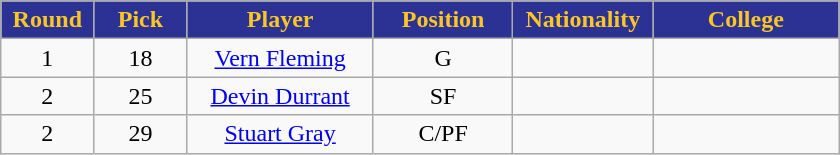<table class="wikitable sortable sortable">
<tr>
<th style="background:#2C3294; color:#fcc624" width="10%">Round</th>
<th style="background:#2C3294; color:#fcc624" width="10%">Pick</th>
<th style="background:#2C3294; color:#fcc624" width="20%">Player</th>
<th style="background:#2C3294; color:#fcc624" width="15%">Position</th>
<th style="background:#2C3294; color:#fcc624" width="15%">Nationality</th>
<th style="background:#2C3294; color:#fcc624" width="20%">College</th>
</tr>
<tr style="text-align: center">
<td>1</td>
<td>18</td>
<td><a href='#'>Vern Fleming</a></td>
<td>G</td>
<td></td>
<td></td>
</tr>
<tr style="text-align: center">
<td>2</td>
<td>25</td>
<td><a href='#'>Devin Durrant</a></td>
<td>SF</td>
<td></td>
<td></td>
</tr>
<tr style="text-align: center">
<td>2</td>
<td>29</td>
<td><a href='#'>Stuart Gray</a></td>
<td>C/PF</td>
<td></td>
<td></td>
</tr>
</table>
